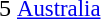<table cellspacing=0 cellpadding=0>
<tr>
<td><div>5 </div></td>
<td style="font-size: 95%"> <a href='#'>Australia</a></td>
</tr>
</table>
